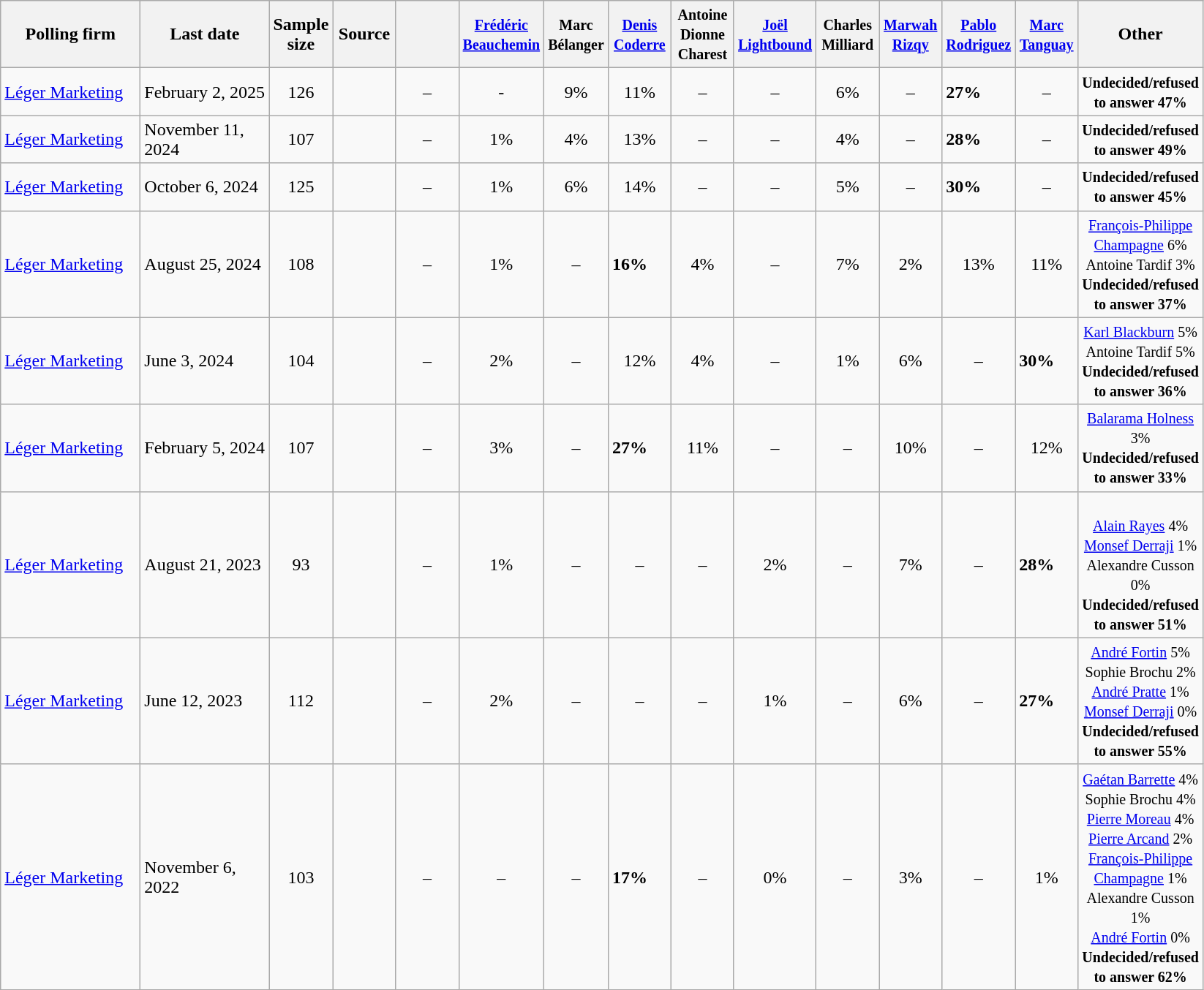<table class="wikitable sortable tpl-blanktable">
<tr>
<th style="width:120px">Polling firm</th>
<th style="width:110px">Last date<br></th>
<th style="width:50px">Sample size</th>
<th style="width:50px" class="unsortable">Source</th>
<th style="width:50px;"></th>
<th align="center" style="width:50px;"><small><a href='#'>Frédéric<br>Beauchemin</a></small></th>
<th align="center" style="width:50px;"><small>Marc Bélanger</small></th>
<th align="center" style="width:50px;"><small><a href='#'>Denis<br>Coderre</a></small></th>
<th align="center" style="width:50px;"><small>Antoine Dionne Charest</small></th>
<th align="center" style="width:50px;"><small><a href='#'>Joël<br>Lightbound</a></small></th>
<th align="center" style="width:50px;"><small>Charles Milliard</small></th>
<th align="center" style="width:50px;"><small><a href='#'>Marwah<br>Rizqy</a></small></th>
<th align="center" style="width:50px;"><small><a href='#'>Pablo<br>Rodriguez</a></small></th>
<th align="center" style="width:50px;"><small><a href='#'>Marc<br>Tanguay</a></small></th>
<th align="center" class="unsortable" style="width:40px;">Other</th>
</tr>
<tr>
<td><a href='#'>Léger Marketing</a></td>
<td>February 2, 2025</td>
<td align=center>126</td>
<td></td>
<td align=center>–</td>
<td align=center>-</td>
<td align=center>9%</td>
<td align=center>11%</td>
<td align=center>–</td>
<td align=center>–</td>
<td align=center>6%</td>
<td align=center>–</td>
<td><strong>27%</strong></td>
<td align=center>–</td>
<td align="center"><small><span><strong>Undecided/refused to answer 47%</strong></span></small></td>
</tr>
<tr>
<td><a href='#'>Léger Marketing</a></td>
<td>November 11, 2024</td>
<td align=center>107</td>
<td></td>
<td align=center>–</td>
<td align=center>1%</td>
<td align=center>4%</td>
<td align=center>13%</td>
<td align=center>–</td>
<td align=center>–</td>
<td align=center>4%</td>
<td align=center>–</td>
<td><strong>28%</strong></td>
<td align=center>–</td>
<td align="center"><small><span><strong>Undecided/refused to answer 49%</strong></span></small></td>
</tr>
<tr>
<td><a href='#'>Léger Marketing</a></td>
<td>October 6, 2024</td>
<td align=center>125</td>
<td></td>
<td align=center>–</td>
<td align=center>1%</td>
<td align=center>6%</td>
<td align=center>14%</td>
<td align=center>–</td>
<td align=center>–</td>
<td align=center>5%</td>
<td align=center>–</td>
<td><strong>30%</strong></td>
<td align=center>–</td>
<td align="center"><small><span><strong>Undecided/refused to answer 45%</strong></span></small></td>
</tr>
<tr>
<td><a href='#'>Léger Marketing</a></td>
<td>August 25, 2024</td>
<td align=center>108</td>
<td></td>
<td align=center>–</td>
<td align=center>1%</td>
<td align=center>–</td>
<td><strong>16%</strong></td>
<td align=center>4%</td>
<td align=center>–</td>
<td align=center>7%</td>
<td align=center>2%</td>
<td align=center>13%</td>
<td align=center>11%</td>
<td align="center"><small><a href='#'>François-Philippe Champagne</a> 6%<br>Antoine Tardif 3%<br><span><strong>Undecided/refused to answer 37%</strong></span></small></td>
</tr>
<tr>
<td><a href='#'>Léger Marketing</a></td>
<td>June 3, 2024</td>
<td align=center>104</td>
<td></td>
<td align=center>–</td>
<td align=center>2%</td>
<td align=center>–</td>
<td align=center>12%</td>
<td align=center>4%</td>
<td align=center>–</td>
<td align=center>1%</td>
<td align=center>6%</td>
<td align=center>–</td>
<td><strong>30%</strong></td>
<td align="center"><small><a href='#'>Karl Blackburn</a> 5%<br>Antoine Tardif 5%<br><span><strong>Undecided/refused to answer 36%</strong></span></small></td>
</tr>
<tr>
<td><a href='#'>Léger Marketing</a></td>
<td>February 5, 2024</td>
<td align=center>107</td>
<td></td>
<td align=center>–</td>
<td align=center>3%</td>
<td align=center>–</td>
<td><strong>27%</strong></td>
<td align=center>11%</td>
<td align=center>–</td>
<td align=center>–</td>
<td align=center>10%</td>
<td align=center>–</td>
<td align=center>12%</td>
<td align="center"><small><a href='#'>Balarama Holness</a> 3%<br><span><strong>Undecided/refused to answer 33%</strong></span></small></td>
</tr>
<tr>
<td><a href='#'>Léger Marketing</a></td>
<td>August 21, 2023</td>
<td align=center>93</td>
<td></td>
<td align=center>–</td>
<td align=center>1%</td>
<td align=center>–</td>
<td align=center>–</td>
<td align=center>–</td>
<td align=center>2%</td>
<td align=center>–</td>
<td align=center>7%</td>
<td align=center>–</td>
<td><strong>28%</strong></td>
<td align="center"><small><br><a href='#'>Alain Rayes</a> 4%<br><a href='#'>Monsef Derraji</a> 1%<br>Alexandre Cusson 0%<br><span><strong>Undecided/refused to answer 51%</strong></span></small></td>
</tr>
<tr>
<td><a href='#'>Léger Marketing</a></td>
<td>June 12, 2023</td>
<td align=center>112</td>
<td></td>
<td align=center>–</td>
<td align=center>2%</td>
<td align=center>–</td>
<td align=center>–</td>
<td align=center>–</td>
<td align=center>1%</td>
<td align=center>–</td>
<td align=center>6%</td>
<td align=center>–</td>
<td><strong>27%</strong></td>
<td align="center"><small><a href='#'>André Fortin</a> 5%<br>Sophie Brochu 2%<br><a href='#'>André Pratte</a> 1%<br><a href='#'>Monsef Derraji</a> 0%<br><span><strong>Undecided/refused to answer 55%</strong></span></small></td>
</tr>
<tr>
<td><a href='#'>Léger Marketing</a></td>
<td>November 6, 2022</td>
<td align=center>103</td>
<td></td>
<td align=center>–</td>
<td align=center>–</td>
<td align=center>–</td>
<td><strong>17%</strong></td>
<td align=center>–</td>
<td align=center>0%</td>
<td align=center>–</td>
<td align=center>3%</td>
<td align=center>–</td>
<td align=center>1%</td>
<td align="center"><small><a href='#'>Gaétan Barrette</a> 4%<br>Sophie Brochu 4%<br><a href='#'>Pierre Moreau</a> 4%<br><a href='#'>Pierre Arcand</a> 2%<br><a href='#'>François-Philippe Champagne</a> 1%<br>Alexandre Cusson 1%<br><a href='#'>André Fortin</a> 0%<br><span><strong>Undecided/refused to answer 62%</strong></span></small></td>
</tr>
</table>
